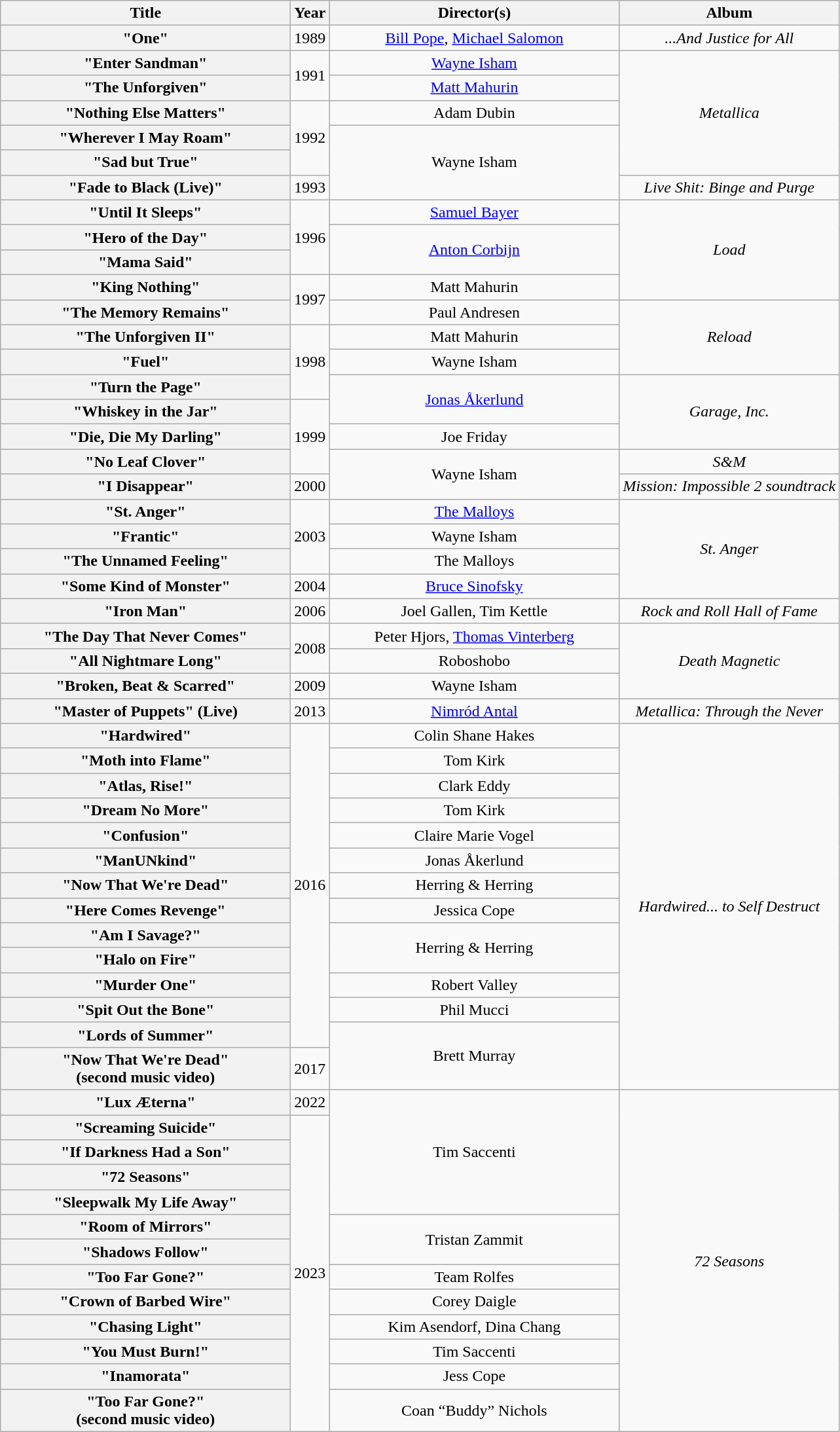<table class="wikitable plainrowheaders" style="text-align:center;">
<tr>
<th scope="col" style="width:18em;">Title</th>
<th scope="col">Year</th>
<th scope="col" style="width:18em;">Director(s)</th>
<th>Album</th>
</tr>
<tr>
<th scope="row">"One"</th>
<td>1989</td>
<td><a href='#'>Bill Pope</a>, <a href='#'>Michael Salomon</a></td>
<td><em>...And Justice for All</em></td>
</tr>
<tr>
<th scope="row">"Enter Sandman"</th>
<td rowspan="2">1991</td>
<td><a href='#'>Wayne Isham</a></td>
<td rowspan="5"><em>Metallica</em></td>
</tr>
<tr>
<th scope="row">"The Unforgiven"</th>
<td><a href='#'>Matt Mahurin</a></td>
</tr>
<tr>
<th scope="row">"Nothing Else Matters"</th>
<td rowspan="3">1992</td>
<td>Adam Dubin</td>
</tr>
<tr>
<th scope="row">"Wherever I May Roam"</th>
<td rowspan="3">Wayne Isham</td>
</tr>
<tr>
<th scope="row">"Sad but True"</th>
</tr>
<tr>
<th scope="row">"Fade to Black (Live)"</th>
<td>1993</td>
<td><em>Live Shit: Binge and Purge</em></td>
</tr>
<tr>
<th scope="row">"Until It Sleeps"</th>
<td rowspan="3">1996</td>
<td><a href='#'>Samuel Bayer</a></td>
<td rowspan="4"><em>Load</em></td>
</tr>
<tr>
<th scope="row">"Hero of the Day"</th>
<td rowspan="2"><a href='#'>Anton Corbijn</a></td>
</tr>
<tr>
<th scope="row">"Mama Said"</th>
</tr>
<tr>
<th scope="row">"King Nothing"</th>
<td rowspan="2">1997</td>
<td>Matt Mahurin</td>
</tr>
<tr>
<th scope="row">"The Memory Remains"</th>
<td>Paul Andresen</td>
<td rowspan="3"><em>Reload</em></td>
</tr>
<tr>
<th scope="row">"The Unforgiven II"</th>
<td rowspan="3">1998</td>
<td>Matt Mahurin</td>
</tr>
<tr>
<th scope="row">"Fuel"</th>
<td>Wayne Isham</td>
</tr>
<tr>
<th scope="row">"Turn the Page"</th>
<td rowspan="2"><a href='#'>Jonas Åkerlund</a></td>
<td rowspan="3"><em>Garage, Inc.</em></td>
</tr>
<tr>
<th scope="row">"Whiskey in the Jar"</th>
<td rowspan="3">1999</td>
</tr>
<tr>
<th scope="row">"Die, Die My Darling"</th>
<td>Joe Friday</td>
</tr>
<tr>
<th scope="row">"No Leaf Clover"</th>
<td rowspan="2">Wayne Isham</td>
<td><em>S&M</em></td>
</tr>
<tr>
<th scope="row">"I Disappear"</th>
<td>2000</td>
<td><em>Mission: Impossible 2 soundtrack</em></td>
</tr>
<tr>
<th scope="row">"St. Anger"</th>
<td rowspan="3">2003</td>
<td><a href='#'>The Malloys</a></td>
<td rowspan="4"><em>St. Anger</em></td>
</tr>
<tr>
<th scope="row">"Frantic"</th>
<td>Wayne Isham</td>
</tr>
<tr>
<th scope="row">"The Unnamed Feeling"</th>
<td>The Malloys</td>
</tr>
<tr>
<th scope="row">"Some Kind of Monster"</th>
<td>2004</td>
<td><a href='#'>Bruce Sinofsky</a></td>
</tr>
<tr>
<th scope="row">"Iron Man"</th>
<td>2006</td>
<td>Joel Gallen, Tim Kettle</td>
<td><em>Rock and Roll Hall of Fame</em></td>
</tr>
<tr>
<th scope="row">"The Day That Never Comes"</th>
<td rowspan="2">2008</td>
<td>Peter Hjors, <a href='#'>Thomas Vinterberg</a></td>
<td rowspan="3"><em>Death Magnetic</em></td>
</tr>
<tr>
<th scope="row">"All Nightmare Long"</th>
<td>Roboshobo</td>
</tr>
<tr>
<th scope="row">"Broken, Beat & Scarred"</th>
<td>2009</td>
<td>Wayne Isham</td>
</tr>
<tr>
<th scope="row">"Master of Puppets" (Live)</th>
<td>2013</td>
<td><a href='#'>Nimród Antal</a></td>
<td><em>Metallica: Through the Never</em></td>
</tr>
<tr>
<th scope="row">"Hardwired"</th>
<td rowspan="13">2016</td>
<td>Colin Shane Hakes</td>
<td rowspan="14"><em>Hardwired... to Self Destruct</em></td>
</tr>
<tr>
<th scope="row">"Moth into Flame"</th>
<td>Tom Kirk</td>
</tr>
<tr>
<th scope="row">"Atlas, Rise!"</th>
<td>Clark Eddy</td>
</tr>
<tr>
<th scope="row">"Dream No More"</th>
<td>Tom Kirk</td>
</tr>
<tr>
<th scope="row">"Confusion"</th>
<td>Claire Marie Vogel</td>
</tr>
<tr>
<th scope="row">"ManUNkind"</th>
<td>Jonas Åkerlund</td>
</tr>
<tr>
<th scope="row">"Now That We're Dead"</th>
<td>Herring & Herring</td>
</tr>
<tr>
<th scope="row">"Here Comes Revenge"</th>
<td>Jessica Cope</td>
</tr>
<tr>
<th scope="row">"Am I Savage?"</th>
<td rowspan="2">Herring & Herring</td>
</tr>
<tr>
<th scope="row">"Halo on Fire"</th>
</tr>
<tr>
<th scope="row">"Murder One"</th>
<td>Robert Valley</td>
</tr>
<tr>
<th scope="row">"Spit Out the Bone"</th>
<td>Phil Mucci</td>
</tr>
<tr>
<th scope="row">"Lords of Summer"</th>
<td rowspan="2">Brett Murray</td>
</tr>
<tr>
<th scope="row">"Now That We're Dead"<br><span>(second music video)</span></th>
<td>2017</td>
</tr>
<tr>
<th scope="row">"Lux Æterna"</th>
<td>2022</td>
<td rowspan="5">Tim Saccenti</td>
<td rowspan="13"><em>72 Seasons</em></td>
</tr>
<tr>
<th scope="row">"Screaming Suicide"</th>
<td rowspan="12">2023</td>
</tr>
<tr>
<th scope="row">"If Darkness Had a Son"</th>
</tr>
<tr>
<th scope="row">"72 Seasons"</th>
</tr>
<tr>
<th scope="row">"Sleepwalk My Life Away"</th>
</tr>
<tr>
<th scope="row">"Room of Mirrors"</th>
<td rowspan="2">Tristan Zammit</td>
</tr>
<tr>
<th scope="row">"Shadows Follow"</th>
</tr>
<tr>
<th scope="row">"Too Far Gone?"</th>
<td>Team Rolfes</td>
</tr>
<tr>
<th scope="row">"Crown of Barbed Wire"</th>
<td>Corey Daigle</td>
</tr>
<tr>
<th scope="row">"Chasing Light"</th>
<td>Kim Asendorf, Dina Chang</td>
</tr>
<tr>
<th scope="row">"You Must Burn!"</th>
<td>Tim Saccenti</td>
</tr>
<tr>
<th scope="row">"Inamorata"</th>
<td>Jess Cope</td>
</tr>
<tr>
<th scope="row">"Too Far Gone?"<br><span>(second music video)</span></th>
<td>Coan “Buddy” Nichols</td>
</tr>
</table>
